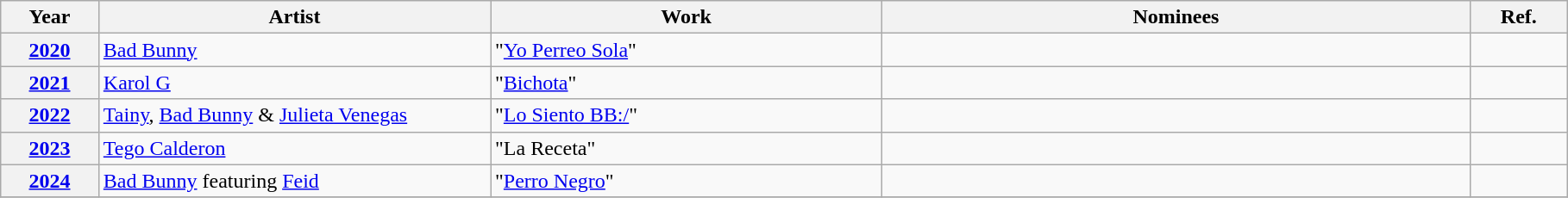<table class="wikitable plainrowheaders sortable">
<tr>
<th scope="col" width="5%">Year</th>
<th scope="col" width="20%">Artist</th>
<th scope="col" width="20%">Work</th>
<th scope="col" class="unsortable" width="30%">Nominees</th>
<th scope="col" class="unsortable" width="5%">Ref.</th>
</tr>
<tr>
<th align="center"><a href='#'>2020</a></th>
<td><a href='#'>Bad Bunny</a></td>
<td>"<a href='#'>Yo Perreo Sola</a>"</td>
<td></td>
<td></td>
</tr>
<tr>
<th align="center"><a href='#'>2021</a></th>
<td><a href='#'>Karol G</a></td>
<td>"<a href='#'>Bichota</a>"</td>
<td></td>
<td></td>
</tr>
<tr>
<th style="text-align:center;" scope="row"><a href='#'><strong>2022</strong></a></th>
<td><a href='#'>Tainy</a>, <a href='#'>Bad Bunny</a> & <a href='#'>Julieta Venegas</a></td>
<td>"<a href='#'>Lo Siento BB:/</a>"</td>
<td></td>
<td style="text-align:center;"></td>
</tr>
<tr>
<th style="text-align:center;" scope="row"><a href='#'><strong>2023</strong></a></th>
<td><a href='#'>Tego Calderon</a></td>
<td>"La Receta"</td>
<td></td>
<td style="text-align:center;"></td>
</tr>
<tr>
<th style="text-align:center;" scope="row"><a href='#'><strong>2024</strong></a></th>
<td><a href='#'>Bad Bunny</a> featuring <a href='#'>Feid</a></td>
<td>"<a href='#'>Perro Negro</a>"</td>
<td></td>
<td align="center"></td>
</tr>
<tr>
</tr>
</table>
